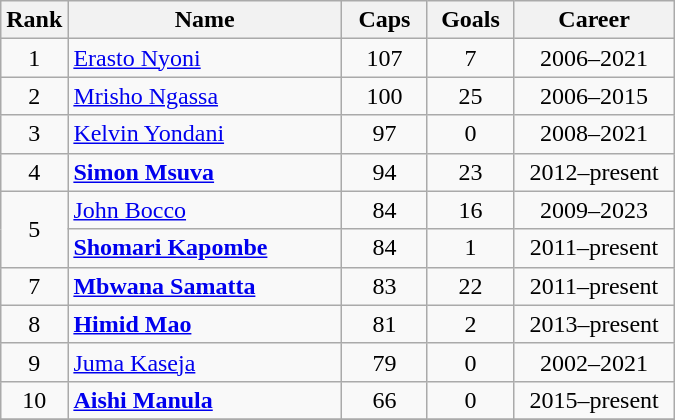<table class="wikitable sortable" style="text-align: center;">
<tr>
<th width=30px>Rank</th>
<th class="unsortable" style="width:175px;">Name</th>
<th width=50px>Caps</th>
<th width=50px>Goals</th>
<th class="unsortable" style="width:100px;">Career</th>
</tr>
<tr>
<td>1</td>
<td align=left><a href='#'>Erasto Nyoni</a></td>
<td>107</td>
<td>7</td>
<td>2006–2021</td>
</tr>
<tr>
<td>2</td>
<td align=left><a href='#'>Mrisho Ngassa</a></td>
<td>100</td>
<td>25</td>
<td>2006–2015</td>
</tr>
<tr>
<td>3</td>
<td align=left><a href='#'>Kelvin Yondani</a></td>
<td>97</td>
<td>0</td>
<td>2008–2021</td>
</tr>
<tr>
<td>4</td>
<td align=left><strong><a href='#'>Simon Msuva</a></strong></td>
<td>94</td>
<td>23</td>
<td>2012–present</td>
</tr>
<tr>
<td rowspan=2>5</td>
<td align=left><a href='#'>John Bocco</a></td>
<td>84</td>
<td>16</td>
<td>2009–2023</td>
</tr>
<tr>
<td align=left><strong><a href='#'>Shomari Kapombe</a></strong></td>
<td>84</td>
<td>1</td>
<td>2011–present</td>
</tr>
<tr>
<td>7</td>
<td align=left><strong><a href='#'>Mbwana Samatta</a></strong></td>
<td>83</td>
<td>22</td>
<td>2011–present</td>
</tr>
<tr>
<td>8</td>
<td align=left><strong><a href='#'>Himid Mao</a></strong></td>
<td>81</td>
<td>2</td>
<td>2013–present</td>
</tr>
<tr>
<td>9</td>
<td align=left><a href='#'>Juma Kaseja</a></td>
<td>79</td>
<td>0</td>
<td>2002–2021</td>
</tr>
<tr>
<td>10</td>
<td align=left><strong><a href='#'>Aishi Manula</a></strong></td>
<td>66</td>
<td>0</td>
<td>2015–present</td>
</tr>
<tr>
</tr>
</table>
